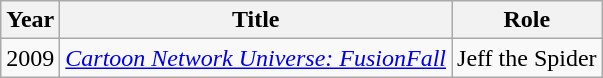<table class="wikitable sortable">
<tr>
<th>Year</th>
<th>Title</th>
<th>Role</th>
</tr>
<tr>
<td>2009</td>
<td><em><a href='#'>Cartoon Network Universe: FusionFall</a></em></td>
<td>Jeff the Spider</td>
</tr>
</table>
